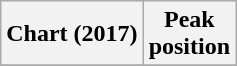<table class="wikitable plainrowheaders" style="text-align:center">
<tr>
<th scope="col">Chart (2017)</th>
<th scope="col">Peak<br>position</th>
</tr>
<tr>
</tr>
</table>
